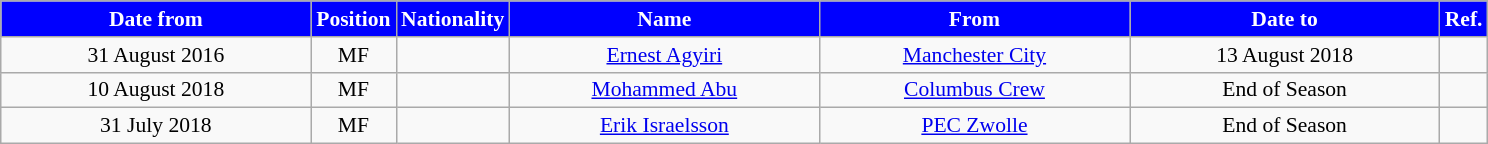<table class="wikitable" style="text-align:center; font-size:90%; ">
<tr>
<th style="background:#00f; color:white; width:200px;">Date from</th>
<th style="background:#00f; color:white; width:50px;">Position</th>
<th style="background:#00f; color:white; width:50px;">Nationality</th>
<th style="background:#00f; color:white; width:200px;">Name</th>
<th style="background:#00f; color:white; width:200px;">From</th>
<th style="background:#00f; color:white; width:200px;">Date to</th>
<th style="background:#00f; color:white; width:25px;">Ref.</th>
</tr>
<tr>
<td>31 August 2016</td>
<td>MF</td>
<td></td>
<td><a href='#'>Ernest Agyiri</a></td>
<td><a href='#'>Manchester City</a></td>
<td>13 August 2018</td>
<td></td>
</tr>
<tr>
<td>10 August 2018</td>
<td>MF</td>
<td></td>
<td><a href='#'>Mohammed Abu</a></td>
<td><a href='#'>Columbus Crew</a></td>
<td>End of Season</td>
<td></td>
</tr>
<tr>
<td>31 July 2018</td>
<td>MF</td>
<td></td>
<td><a href='#'>Erik Israelsson</a></td>
<td><a href='#'>PEC Zwolle</a></td>
<td>End of Season</td>
<td></td>
</tr>
</table>
